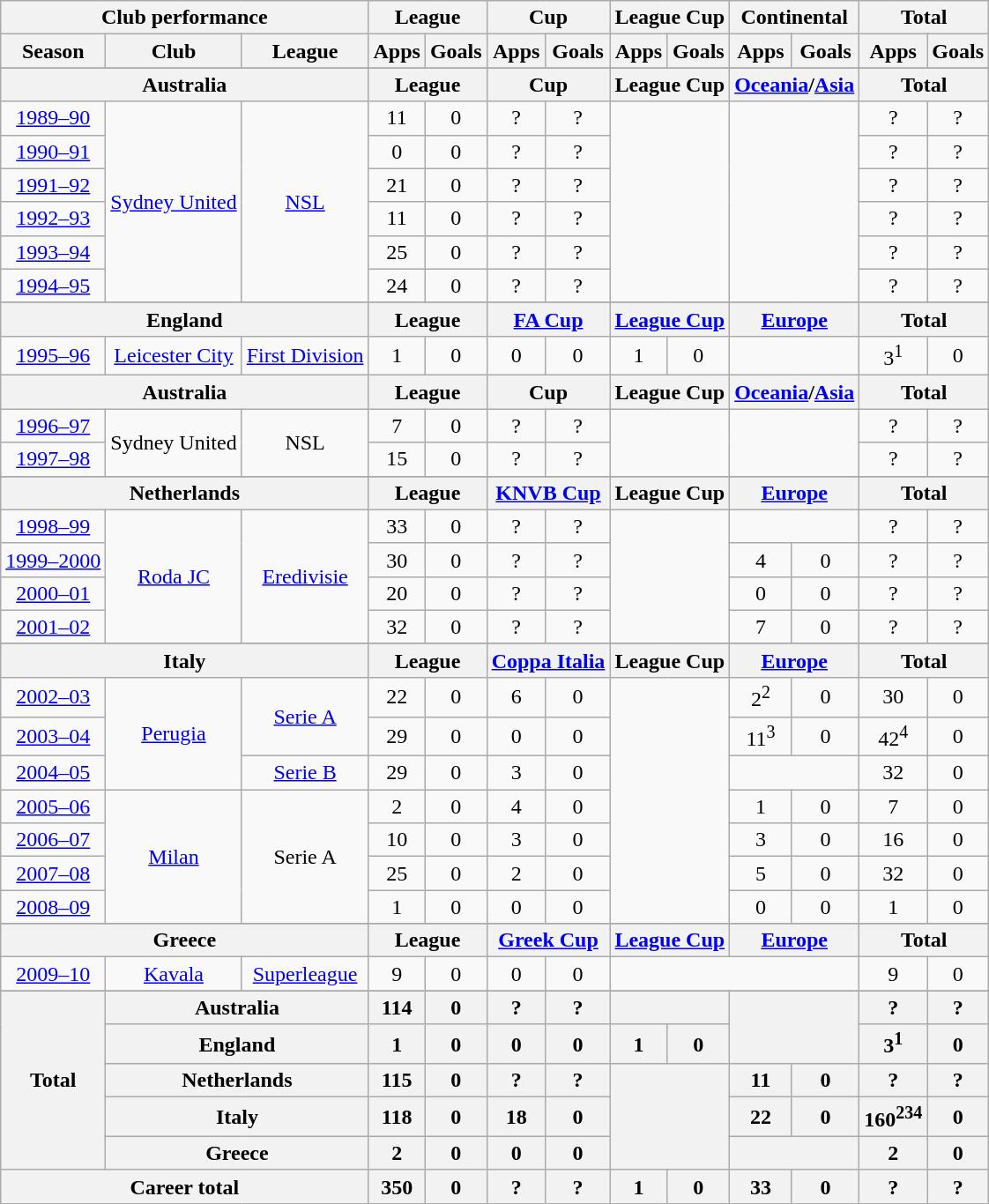<table class="wikitable" style="text-align:center">
<tr>
<th colspan=3>Club performance</th>
<th colspan=2>League</th>
<th colspan=2>Cup</th>
<th colspan=2>League Cup</th>
<th colspan=2>Continental</th>
<th colspan=2>Total</th>
</tr>
<tr>
<th>Season</th>
<th>Club</th>
<th>League</th>
<th>Apps</th>
<th>Goals</th>
<th>Apps</th>
<th>Goals</th>
<th>Apps</th>
<th>Goals</th>
<th>Apps</th>
<th>Goals</th>
<th>Apps</th>
<th>Goals</th>
</tr>
<tr>
</tr>
<tr>
<th colspan=3>Australia</th>
<th colspan=2>League</th>
<th colspan=2>Cup</th>
<th colspan=2>League Cup</th>
<th colspan=2><a href='#'>Oceania</a>/<a href='#'>Asia</a></th>
<th colspan=2>Total</th>
</tr>
<tr>
<td><a href='#'>1989–90</a></td>
<td rowspan=6><a href='#'>Sydney United</a></td>
<td rowspan=6><a href='#'>NSL</a></td>
<td>11</td>
<td>0</td>
<td>?</td>
<td>?</td>
<td rowspan=6 colspan=2></td>
<td rowspan=6 colspan=2></td>
<td>?</td>
<td>?</td>
</tr>
<tr>
<td><a href='#'>1990–91</a></td>
<td>0</td>
<td>0</td>
<td>?</td>
<td>?</td>
<td>?</td>
<td>?</td>
</tr>
<tr>
<td><a href='#'>1991–92</a></td>
<td>21</td>
<td>0</td>
<td>?</td>
<td>?</td>
<td>?</td>
<td>?</td>
</tr>
<tr>
<td><a href='#'>1992–93</a></td>
<td>11</td>
<td>0</td>
<td>?</td>
<td>?</td>
<td>?</td>
<td>?</td>
</tr>
<tr>
<td><a href='#'>1993–94</a></td>
<td>25</td>
<td>0</td>
<td>?</td>
<td>?</td>
<td>?</td>
<td>?</td>
</tr>
<tr>
<td><a href='#'>1994–95</a></td>
<td>24</td>
<td>0</td>
<td>?</td>
<td>?</td>
<td>?</td>
<td>?</td>
</tr>
<tr>
</tr>
<tr>
<th colspan=3>England</th>
<th colspan=2>League</th>
<th colspan=2><a href='#'>FA Cup</a></th>
<th colspan=2><a href='#'>League Cup</a></th>
<th colspan=2><a href='#'>Europe</a></th>
<th colspan=2>Total</th>
</tr>
<tr>
<td><a href='#'>1995–96</a></td>
<td><a href='#'>Leicester City</a></td>
<td><a href='#'>First Division</a></td>
<td>1</td>
<td>0</td>
<td>0</td>
<td>0</td>
<td>1</td>
<td>0</td>
<td colspan=2></td>
<td>3<sup>1</sup></td>
<td>0</td>
</tr>
<tr>
<th colspan=3>Australia</th>
<th colspan=2>League</th>
<th colspan=2>Cup</th>
<th colspan=2>League Cup</th>
<th colspan=2><a href='#'>Oceania</a>/<a href='#'>Asia</a></th>
<th colspan=2>Total</th>
</tr>
<tr>
<td><a href='#'>1996–97</a></td>
<td rowspan=2>Sydney United</td>
<td rowspan=2>NSL</td>
<td>7</td>
<td>0</td>
<td>?</td>
<td>?</td>
<td rowspan=2 colspan=2></td>
<td rowspan=2 colspan=2></td>
<td>?</td>
<td>?</td>
</tr>
<tr>
<td><a href='#'>1997–98</a></td>
<td>15</td>
<td>0</td>
<td>?</td>
<td>?</td>
<td>?</td>
<td>?</td>
</tr>
<tr>
</tr>
<tr>
<th colspan=3>Netherlands</th>
<th colspan=2>League</th>
<th colspan=2><a href='#'>KNVB Cup</a></th>
<th colspan=2>League Cup</th>
<th colspan=2><a href='#'>Europe</a></th>
<th colspan=2>Total</th>
</tr>
<tr>
<td><a href='#'>1998–99</a></td>
<td rowspan=4><a href='#'>Roda JC</a></td>
<td rowspan=4><a href='#'>Eredivisie</a></td>
<td>33</td>
<td>0</td>
<td>?</td>
<td>?</td>
<td rowspan=4 colspan=2></td>
<td colspan=2></td>
<td>?</td>
<td>?</td>
</tr>
<tr>
<td><a href='#'>1999–2000</a></td>
<td>30</td>
<td>0</td>
<td>?</td>
<td>?</td>
<td>4</td>
<td>0</td>
<td>?</td>
<td>?</td>
</tr>
<tr>
<td><a href='#'>2000–01</a></td>
<td>20</td>
<td>0</td>
<td>?</td>
<td>?</td>
<td>0</td>
<td>0</td>
<td>?</td>
<td>?</td>
</tr>
<tr>
<td><a href='#'>2001–02</a></td>
<td>32</td>
<td>0</td>
<td>?</td>
<td>?</td>
<td>7</td>
<td>0</td>
<td>?</td>
<td>?</td>
</tr>
<tr>
</tr>
<tr>
<th colspan=3>Italy</th>
<th colspan=2>League</th>
<th colspan=2><a href='#'>Coppa Italia</a></th>
<th colspan=2>League Cup</th>
<th colspan=2><a href='#'>Europe</a></th>
<th colspan=2>Total</th>
</tr>
<tr>
<td><a href='#'>2002–03</a></td>
<td rowspan=3><a href='#'>Perugia</a></td>
<td rowspan=2><a href='#'>Serie A</a></td>
<td>22</td>
<td>0</td>
<td>6</td>
<td>0</td>
<td rowspan=7 colspan=2></td>
<td>2<sup>2</sup></td>
<td>0</td>
<td>30</td>
<td>0</td>
</tr>
<tr>
<td><a href='#'>2003–04</a></td>
<td>29</td>
<td>0</td>
<td>0</td>
<td>0</td>
<td>11<sup>3</sup></td>
<td>0</td>
<td>42<sup>4</sup></td>
<td>0</td>
</tr>
<tr>
<td><a href='#'>2004–05</a></td>
<td><a href='#'>Serie B</a></td>
<td>29</td>
<td>0</td>
<td>3</td>
<td>0</td>
<td colspan=2></td>
<td>32</td>
<td>0</td>
</tr>
<tr>
<td><a href='#'>2005–06</a></td>
<td rowspan=4><a href='#'>Milan</a></td>
<td rowspan=4>Serie A</td>
<td>2</td>
<td>0</td>
<td>4</td>
<td>0</td>
<td>1</td>
<td>0</td>
<td>7</td>
<td>0</td>
</tr>
<tr>
<td><a href='#'>2006–07</a></td>
<td>10</td>
<td>0</td>
<td>3</td>
<td>0</td>
<td>3</td>
<td>0</td>
<td>16</td>
<td>0</td>
</tr>
<tr>
<td><a href='#'>2007–08</a></td>
<td>25</td>
<td>0</td>
<td>2</td>
<td>0</td>
<td>5</td>
<td>0</td>
<td>32</td>
<td>0</td>
</tr>
<tr>
<td><a href='#'>2008–09</a></td>
<td>1</td>
<td>0</td>
<td>0</td>
<td>0</td>
<td>0</td>
<td>0</td>
<td>1</td>
<td>0</td>
</tr>
<tr>
</tr>
<tr>
<th colspan=3>Greece</th>
<th colspan=2>League</th>
<th colspan=2><a href='#'>Greek Cup</a></th>
<th colspan=2><a href='#'>League Cup</a></th>
<th colspan=2><a href='#'>Europe</a></th>
<th colspan=2>Total</th>
</tr>
<tr>
<td><a href='#'>2009–10</a></td>
<td><a href='#'>Kavala</a></td>
<td><a href='#'>Superleague</a></td>
<td>9</td>
<td>0</td>
<td>0</td>
<td>0</td>
<td colspan=4></td>
<td>9</td>
<td>0</td>
</tr>
<tr>
</tr>
<tr>
<th rowspan=5>Total</th>
<th colspan=2>Australia</th>
<th>114</th>
<th>0</th>
<th>?</th>
<th>?</th>
<th colspan=2></th>
<th rowspan=2 colspan=2></th>
<th>?</th>
<th>?</th>
</tr>
<tr>
<th colspan=2>England</th>
<th>1</th>
<th>0</th>
<th>0</th>
<th>0</th>
<th>1</th>
<th>0</th>
<th>3<sup>1</sup></th>
<th>0</th>
</tr>
<tr>
<th colspan=2>Netherlands</th>
<th>115</th>
<th>0</th>
<th>?</th>
<th>?</th>
<th rowspan=3 colspan=2></th>
<th>11</th>
<th>0</th>
<th>?</th>
<th>?</th>
</tr>
<tr>
<th colspan=2>Italy</th>
<th>118</th>
<th>0</th>
<th>18</th>
<th>0</th>
<th>22</th>
<th>0</th>
<th>160<sup>234</sup></th>
<th>0</th>
</tr>
<tr>
<th colspan=2>Greece</th>
<th>2</th>
<th>0</th>
<th>0</th>
<th>0</th>
<th colspan=2></th>
<th>2</th>
<th>0</th>
</tr>
<tr>
<th colspan=3>Career total</th>
<th>350</th>
<th>0</th>
<th>?</th>
<th>?</th>
<th>1</th>
<th>0</th>
<th>33</th>
<th>0</th>
<th>?</th>
<th>?</th>
</tr>
</table>
